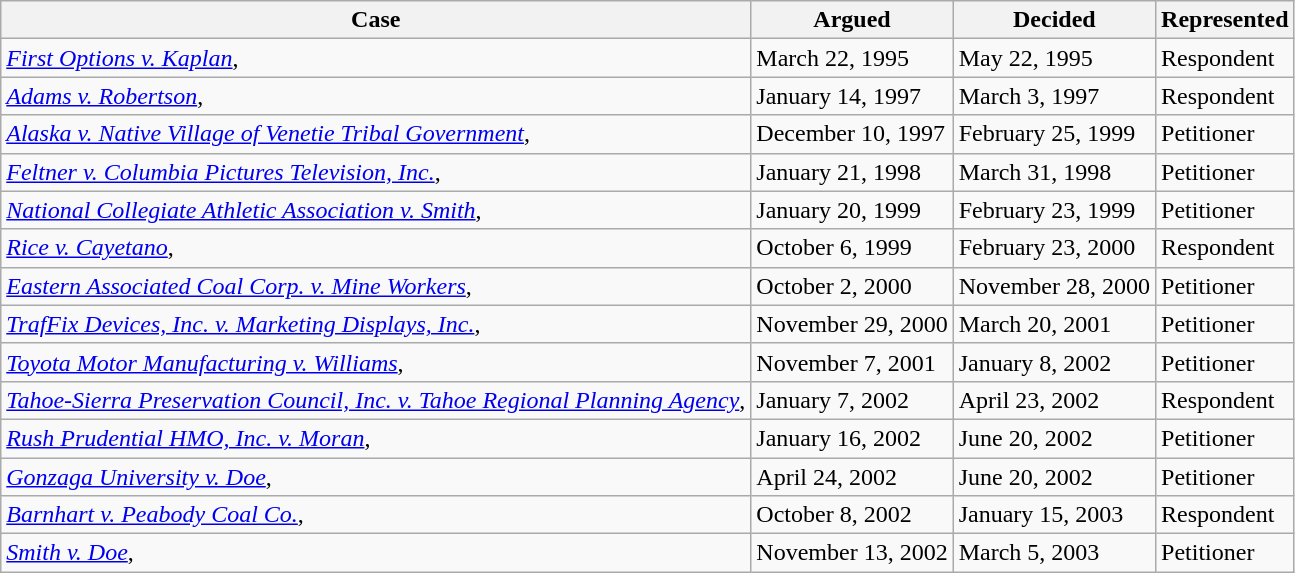<table class="wikitable sortable plainrowheaders">
<tr>
<th>Case</th>
<th>Argued</th>
<th>Decided</th>
<th>Represented</th>
</tr>
<tr>
<td><em><a href='#'>First Options v. Kaplan</a></em>, </td>
<td>March 22, 1995</td>
<td>May 22, 1995</td>
<td>Respondent</td>
</tr>
<tr>
<td><em><a href='#'>Adams v. Robertson</a></em>, </td>
<td>January 14, 1997</td>
<td>March 3, 1997</td>
<td>Respondent</td>
</tr>
<tr>
<td><em><a href='#'>Alaska v. Native Village of Venetie Tribal Government</a></em>, </td>
<td>December 10, 1997</td>
<td>February 25, 1999</td>
<td>Petitioner</td>
</tr>
<tr>
<td><em><a href='#'>Feltner v. Columbia Pictures Television, Inc.</a></em>, </td>
<td>January 21, 1998</td>
<td>March 31, 1998</td>
<td>Petitioner</td>
</tr>
<tr>
<td><em><a href='#'>National Collegiate Athletic Association v. Smith</a></em>, </td>
<td>January 20, 1999</td>
<td>February 23, 1999</td>
<td>Petitioner</td>
</tr>
<tr>
<td><em><a href='#'>Rice v. Cayetano</a></em>, </td>
<td>October 6, 1999</td>
<td>February 23, 2000</td>
<td>Respondent</td>
</tr>
<tr>
<td><em><a href='#'>Eastern Associated Coal Corp. v. Mine Workers</a></em>, </td>
<td>October 2, 2000</td>
<td>November 28, 2000</td>
<td>Petitioner</td>
</tr>
<tr>
<td><em><a href='#'>TrafFix Devices, Inc. v. Marketing Displays, Inc.</a></em>, </td>
<td>November 29, 2000</td>
<td>March 20, 2001</td>
<td>Petitioner</td>
</tr>
<tr>
<td><em><a href='#'>Toyota Motor Manufacturing v. Williams</a></em>, </td>
<td>November 7, 2001</td>
<td>January 8, 2002</td>
<td>Petitioner</td>
</tr>
<tr>
<td><em><a href='#'>Tahoe-Sierra Preservation Council, Inc. v. Tahoe Regional Planning Agency</a></em>, </td>
<td>January 7, 2002</td>
<td>April 23, 2002</td>
<td>Respondent</td>
</tr>
<tr>
<td><em><a href='#'>Rush Prudential HMO, Inc. v. Moran</a></em>, </td>
<td>January 16, 2002</td>
<td>June 20, 2002</td>
<td>Petitioner</td>
</tr>
<tr>
<td><em><a href='#'>Gonzaga University v. Doe</a></em>, </td>
<td>April 24, 2002</td>
<td>June 20, 2002</td>
<td>Petitioner</td>
</tr>
<tr>
<td><em><a href='#'>Barnhart v. Peabody Coal Co.</a></em>, </td>
<td>October 8, 2002</td>
<td>January 15, 2003</td>
<td>Respondent</td>
</tr>
<tr>
<td><em><a href='#'>Smith v. Doe</a></em>, </td>
<td>November 13, 2002</td>
<td>March 5, 2003</td>
<td>Petitioner</td>
</tr>
</table>
